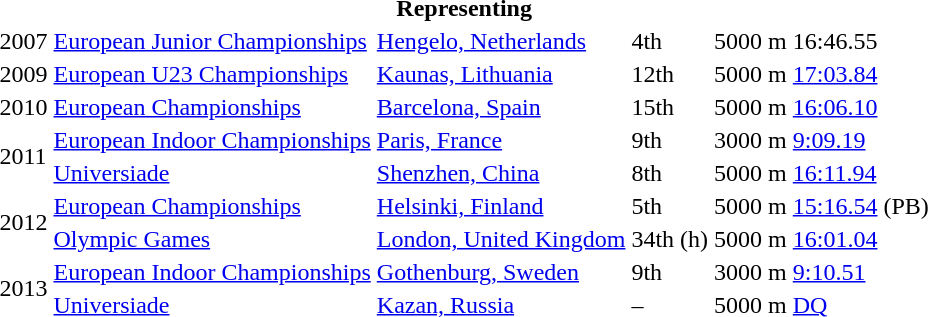<table>
<tr>
<th colspan="6">Representing </th>
</tr>
<tr>
<td>2007</td>
<td><a href='#'>European Junior Championships</a></td>
<td><a href='#'>Hengelo, Netherlands</a></td>
<td>4th</td>
<td>5000 m</td>
<td>16:46.55</td>
</tr>
<tr>
<td>2009</td>
<td><a href='#'>European U23 Championships</a></td>
<td><a href='#'>Kaunas, Lithuania</a></td>
<td>12th</td>
<td>5000 m</td>
<td><a href='#'>17:03.84</a></td>
</tr>
<tr>
<td>2010</td>
<td><a href='#'>European Championships</a></td>
<td><a href='#'>Barcelona, Spain</a></td>
<td>15th</td>
<td>5000 m</td>
<td><a href='#'>16:06.10</a></td>
</tr>
<tr>
<td rowspan=2>2011</td>
<td><a href='#'>European Indoor Championships</a></td>
<td><a href='#'>Paris, France</a></td>
<td>9th</td>
<td>3000 m</td>
<td><a href='#'>9:09.19</a></td>
</tr>
<tr>
<td><a href='#'>Universiade</a></td>
<td><a href='#'>Shenzhen, China</a></td>
<td>8th</td>
<td>5000 m</td>
<td><a href='#'>16:11.94</a></td>
</tr>
<tr>
<td rowspan=2>2012</td>
<td><a href='#'>European Championships</a></td>
<td><a href='#'>Helsinki, Finland</a></td>
<td>5th</td>
<td>5000 m</td>
<td><a href='#'>15:16.54</a> (PB)</td>
</tr>
<tr>
<td><a href='#'>Olympic Games</a></td>
<td><a href='#'>London, United Kingdom</a></td>
<td>34th (h)</td>
<td>5000 m</td>
<td><a href='#'>16:01.04</a></td>
</tr>
<tr>
<td rowspan=2>2013</td>
<td><a href='#'>European Indoor Championships</a></td>
<td><a href='#'>Gothenburg, Sweden</a></td>
<td>9th</td>
<td>3000 m</td>
<td><a href='#'>9:10.51</a></td>
</tr>
<tr>
<td><a href='#'>Universiade</a></td>
<td><a href='#'>Kazan, Russia</a></td>
<td>–</td>
<td>5000 m</td>
<td><a href='#'>DQ</a></td>
</tr>
</table>
